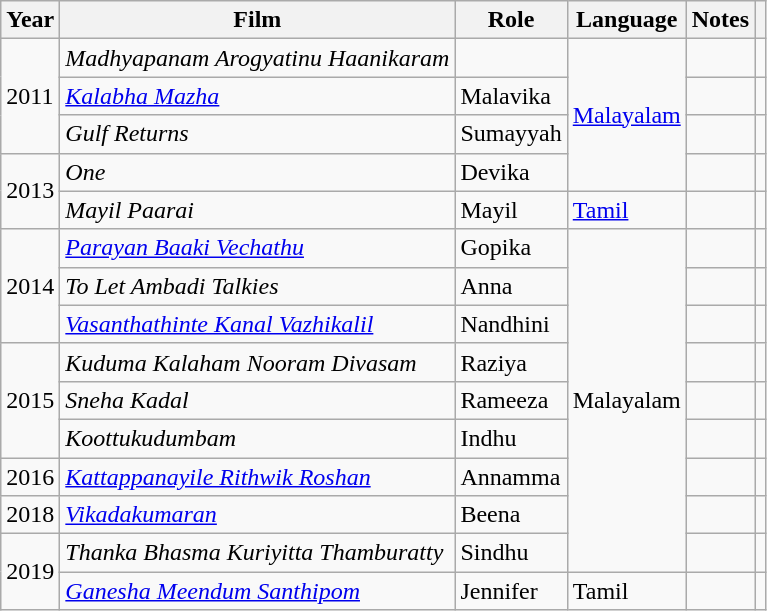<table class="wikitable sortable">
<tr>
<th>Year</th>
<th>Film</th>
<th>Role</th>
<th>Language</th>
<th>Notes</th>
<th></th>
</tr>
<tr>
<td rowspan=3>2011</td>
<td><em>Madhyapanam Arogyatinu Haanikaram</em></td>
<td></td>
<td rowspan=4><a href='#'>Malayalam</a></td>
<td></td>
<td></td>
</tr>
<tr>
<td><em><a href='#'>Kalabha Mazha</a></em></td>
<td>Malavika</td>
<td></td>
<td></td>
</tr>
<tr>
<td><em>Gulf Returns</em></td>
<td>Sumayyah</td>
<td></td>
<td></td>
</tr>
<tr>
<td rowspan=2>2013</td>
<td><em>One</em></td>
<td>Devika</td>
<td></td>
<td></td>
</tr>
<tr>
<td><em>Mayil Paarai</em></td>
<td>Mayil</td>
<td><a href='#'>Tamil</a></td>
<td></td>
<td></td>
</tr>
<tr>
<td rowspan=3>2014</td>
<td><em><a href='#'>Parayan Baaki Vechathu</a></em></td>
<td>Gopika</td>
<td rowspan=9>Malayalam</td>
<td></td>
<td></td>
</tr>
<tr>
<td><em>To Let Ambadi Talkies</em></td>
<td>Anna</td>
<td></td>
<td></td>
</tr>
<tr>
<td><em><a href='#'>Vasanthathinte Kanal Vazhikalil</a></em></td>
<td>Nandhini</td>
<td></td>
<td></td>
</tr>
<tr>
<td rowspan=3>2015</td>
<td><em>Kuduma Kalaham Nooram Divasam</em></td>
<td>Raziya</td>
<td></td>
<td></td>
</tr>
<tr>
<td><em>Sneha Kadal</em></td>
<td>Rameeza</td>
<td></td>
<td></td>
</tr>
<tr>
<td><em>Koottukudumbam</em></td>
<td>Indhu</td>
<td></td>
<td></td>
</tr>
<tr>
<td>2016</td>
<td><em><a href='#'>Kattappanayile Rithwik Roshan</a></em></td>
<td>Annamma</td>
<td></td>
<td></td>
</tr>
<tr>
<td>2018</td>
<td><em><a href='#'>Vikadakumaran</a></em></td>
<td>Beena</td>
<td></td>
<td></td>
</tr>
<tr>
<td rowspan=2>2019</td>
<td><em>Thanka Bhasma Kuriyitta Thamburatty</em></td>
<td>Sindhu</td>
<td></td>
<td></td>
</tr>
<tr>
<td><em><a href='#'>Ganesha Meendum Santhipom</a></em></td>
<td>Jennifer</td>
<td>Tamil</td>
<td></td>
<td></td>
</tr>
</table>
